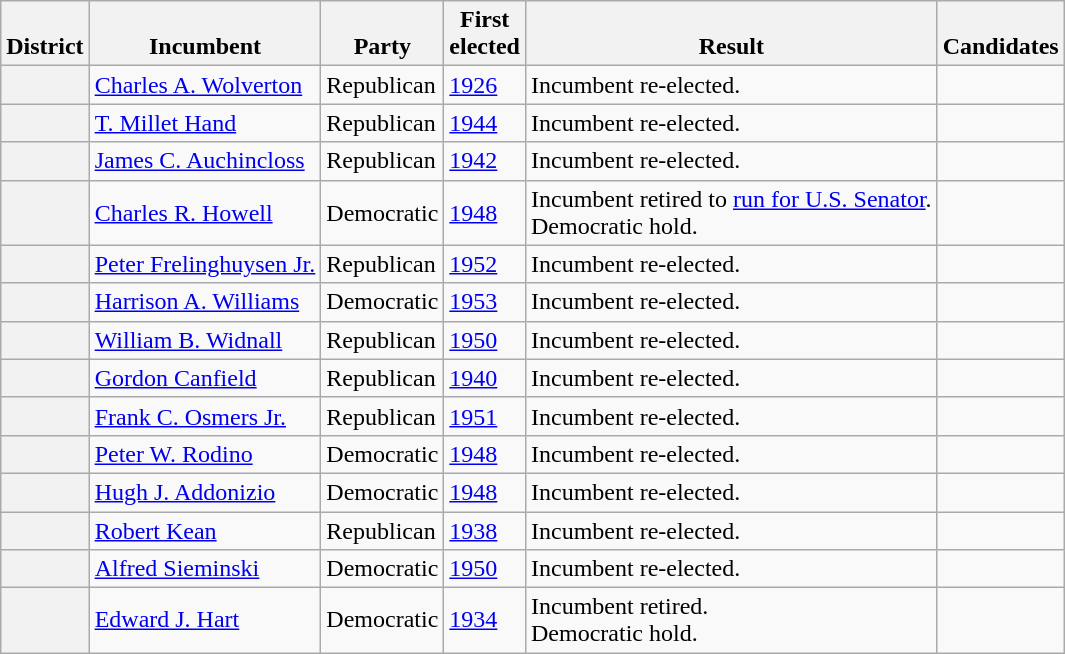<table class=wikitable>
<tr valign=bottom>
<th>District</th>
<th>Incumbent</th>
<th>Party</th>
<th>First<br>elected</th>
<th>Result</th>
<th>Candidates</th>
</tr>
<tr>
<th></th>
<td><a href='#'>Charles A. Wolverton</a></td>
<td>Republican</td>
<td><a href='#'>1926</a></td>
<td>Incumbent re-elected.</td>
<td nowrap></td>
</tr>
<tr>
<th></th>
<td><a href='#'>T. Millet Hand</a></td>
<td>Republican</td>
<td><a href='#'>1944</a></td>
<td>Incumbent re-elected.</td>
<td nowrap></td>
</tr>
<tr>
<th></th>
<td><a href='#'>James C. Auchincloss</a></td>
<td>Republican</td>
<td><a href='#'>1942</a></td>
<td>Incumbent re-elected.</td>
<td nowrap></td>
</tr>
<tr>
<th></th>
<td><a href='#'>Charles R. Howell</a></td>
<td>Democratic</td>
<td><a href='#'>1948</a></td>
<td>Incumbent retired to <a href='#'>run for U.S. Senator</a>.<br>Democratic hold.</td>
<td nowrap></td>
</tr>
<tr>
<th></th>
<td><a href='#'>Peter Frelinghuysen Jr.</a></td>
<td>Republican</td>
<td><a href='#'>1952</a></td>
<td>Incumbent re-elected.</td>
<td nowrap></td>
</tr>
<tr>
<th></th>
<td><a href='#'>Harrison A. Williams</a></td>
<td>Democratic</td>
<td><a href='#'>1953</a></td>
<td>Incumbent re-elected.</td>
<td nowrap></td>
</tr>
<tr>
<th></th>
<td><a href='#'>William B. Widnall</a></td>
<td>Republican</td>
<td><a href='#'>1950</a></td>
<td>Incumbent re-elected.</td>
<td nowrap></td>
</tr>
<tr>
<th></th>
<td><a href='#'>Gordon Canfield</a></td>
<td>Republican</td>
<td><a href='#'>1940</a></td>
<td>Incumbent re-elected.</td>
<td nowrap></td>
</tr>
<tr>
<th></th>
<td><a href='#'>Frank C. Osmers Jr.</a></td>
<td>Republican</td>
<td><a href='#'>1951</a></td>
<td>Incumbent re-elected.</td>
<td nowrap></td>
</tr>
<tr>
<th></th>
<td><a href='#'>Peter W. Rodino</a></td>
<td>Democratic</td>
<td><a href='#'>1948</a></td>
<td>Incumbent re-elected.</td>
<td nowrap></td>
</tr>
<tr>
<th></th>
<td><a href='#'>Hugh J. Addonizio</a></td>
<td>Democratic</td>
<td><a href='#'>1948</a></td>
<td>Incumbent re-elected.</td>
<td nowrap></td>
</tr>
<tr>
<th></th>
<td><a href='#'>Robert Kean</a></td>
<td>Republican</td>
<td><a href='#'>1938</a></td>
<td>Incumbent re-elected.</td>
<td nowrap></td>
</tr>
<tr>
<th></th>
<td><a href='#'>Alfred Sieminski</a></td>
<td>Democratic</td>
<td><a href='#'>1950</a></td>
<td>Incumbent re-elected.</td>
<td nowrap></td>
</tr>
<tr>
<th></th>
<td><a href='#'>Edward J. Hart</a></td>
<td>Democratic</td>
<td><a href='#'>1934</a></td>
<td>Incumbent retired.<br>Democratic hold.</td>
<td nowrap></td>
</tr>
</table>
